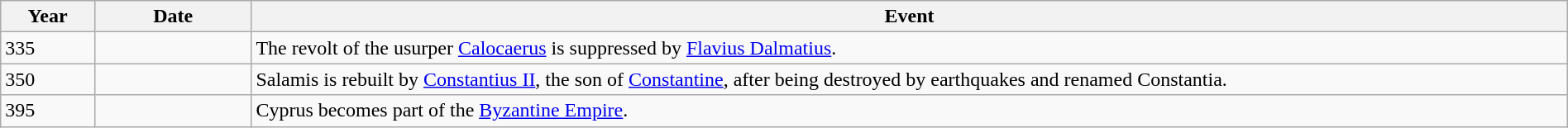<table class="wikitable" width="100%">
<tr>
<th style="width:6%">Year</th>
<th style="width:10%">Date</th>
<th>Event</th>
</tr>
<tr>
<td>335</td>
<td></td>
<td>The revolt of the usurper <a href='#'>Calocaerus</a> is suppressed by <a href='#'>Flavius Dalmatius</a>.</td>
</tr>
<tr>
<td>350</td>
<td></td>
<td>Salamis is rebuilt by <a href='#'>Constantius II</a>, the son of <a href='#'>Constantine</a>, after being destroyed by earthquakes and renamed Constantia.</td>
</tr>
<tr>
<td>395</td>
<td></td>
<td>Cyprus becomes part of the <a href='#'>Byzantine Empire</a>.</td>
</tr>
</table>
